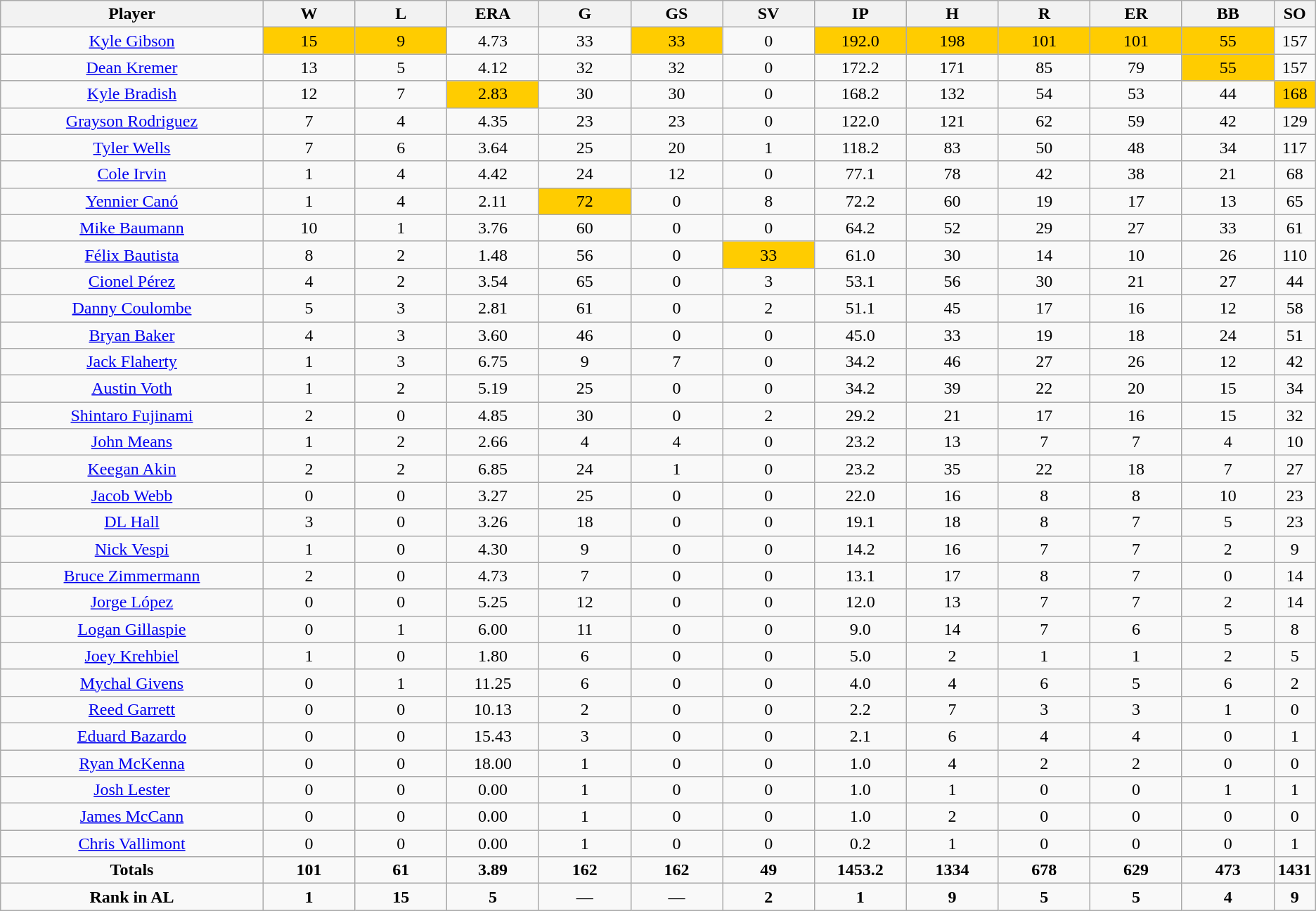<table class=wikitable style="text-align:center">
<tr>
<th bgcolor=#DDDDFF; width="20%">Player</th>
<th bgcolor=#DDDDFF; width="7%">W</th>
<th bgcolor=#DDDDFF; width="7%">L</th>
<th bgcolor=#DDDDFF; width="7%">ERA</th>
<th bgcolor=#DDDDFF; width="7%">G</th>
<th bgcolor=#DDDDFF; width="7%">GS</th>
<th bgcolor=#DDDDFF; width="7%">SV</th>
<th bgcolor=#DDDDFF; width="7%">IP</th>
<th bgcolor=#DDDDFF; width="7%">H</th>
<th bgcolor=#DDDDFF; width="7%">R</th>
<th bgcolor=#DDDDFF; width="7%">ER</th>
<th bgcolor=#DDDDFF; width="7%">BB</th>
<th bgcolor=#DDDDFF; width="7%">SO</th>
</tr>
<tr>
<td><a href='#'>Kyle Gibson</a></td>
<td bgcolor=#ffcc00>15</td>
<td bgcolor=#ffcc00>9</td>
<td>4.73</td>
<td>33</td>
<td bgcolor=#ffcc00>33</td>
<td>0</td>
<td bgcolor=#ffcc00>192.0</td>
<td bgcolor=#ffcc00>198</td>
<td bgcolor=#ffcc00>101</td>
<td bgcolor=#ffcc00>101</td>
<td bgcolor=#ffcc00>55</td>
<td>157</td>
</tr>
<tr>
<td><a href='#'>Dean Kremer</a></td>
<td>13</td>
<td>5</td>
<td>4.12</td>
<td>32</td>
<td>32</td>
<td>0</td>
<td>172.2</td>
<td>171</td>
<td>85</td>
<td>79</td>
<td bgcolor=#ffcc00>55</td>
<td>157</td>
</tr>
<tr>
<td><a href='#'>Kyle Bradish</a></td>
<td>12</td>
<td>7</td>
<td bgcolor=#ffcc00>2.83</td>
<td>30</td>
<td>30</td>
<td>0</td>
<td>168.2</td>
<td>132</td>
<td>54</td>
<td>53</td>
<td>44</td>
<td bgcolor=#ffcc00>168</td>
</tr>
<tr>
<td><a href='#'>Grayson Rodriguez</a></td>
<td>7</td>
<td>4</td>
<td>4.35</td>
<td>23</td>
<td>23</td>
<td>0</td>
<td>122.0</td>
<td>121</td>
<td>62</td>
<td>59</td>
<td>42</td>
<td>129</td>
</tr>
<tr>
<td><a href='#'>Tyler Wells</a></td>
<td>7</td>
<td>6</td>
<td>3.64</td>
<td>25</td>
<td>20</td>
<td>1</td>
<td>118.2</td>
<td>83</td>
<td>50</td>
<td>48</td>
<td>34</td>
<td>117</td>
</tr>
<tr>
<td><a href='#'>Cole Irvin</a></td>
<td>1</td>
<td>4</td>
<td>4.42</td>
<td>24</td>
<td>12</td>
<td>0</td>
<td>77.1</td>
<td>78</td>
<td>42</td>
<td>38</td>
<td>21</td>
<td>68</td>
</tr>
<tr>
<td><a href='#'>Yennier Canó</a></td>
<td>1</td>
<td>4</td>
<td>2.11</td>
<td bgcolor=#ffcc00>72</td>
<td>0</td>
<td>8</td>
<td>72.2</td>
<td>60</td>
<td>19</td>
<td>17</td>
<td>13</td>
<td>65</td>
</tr>
<tr>
<td><a href='#'>Mike Baumann</a></td>
<td>10</td>
<td>1</td>
<td>3.76</td>
<td>60</td>
<td>0</td>
<td>0</td>
<td>64.2</td>
<td>52</td>
<td>29</td>
<td>27</td>
<td>33</td>
<td>61</td>
</tr>
<tr>
<td><a href='#'>Félix Bautista</a></td>
<td>8</td>
<td>2</td>
<td>1.48</td>
<td>56</td>
<td>0</td>
<td bgcolor=#ffcc00>33</td>
<td>61.0</td>
<td>30</td>
<td>14</td>
<td>10</td>
<td>26</td>
<td>110</td>
</tr>
<tr>
<td><a href='#'>Cionel Pérez</a></td>
<td>4</td>
<td>2</td>
<td>3.54</td>
<td>65</td>
<td>0</td>
<td>3</td>
<td>53.1</td>
<td>56</td>
<td>30</td>
<td>21</td>
<td>27</td>
<td>44</td>
</tr>
<tr>
<td><a href='#'>Danny Coulombe</a></td>
<td>5</td>
<td>3</td>
<td>2.81</td>
<td>61</td>
<td>0</td>
<td>2</td>
<td>51.1</td>
<td>45</td>
<td>17</td>
<td>16</td>
<td>12</td>
<td>58</td>
</tr>
<tr>
<td><a href='#'>Bryan Baker</a></td>
<td>4</td>
<td>3</td>
<td>3.60</td>
<td>46</td>
<td>0</td>
<td>0</td>
<td>45.0</td>
<td>33</td>
<td>19</td>
<td>18</td>
<td>24</td>
<td>51</td>
</tr>
<tr>
<td><a href='#'>Jack Flaherty</a></td>
<td>1</td>
<td>3</td>
<td>6.75</td>
<td>9</td>
<td>7</td>
<td>0</td>
<td>34.2</td>
<td>46</td>
<td>27</td>
<td>26</td>
<td>12</td>
<td>42</td>
</tr>
<tr>
<td><a href='#'>Austin Voth</a></td>
<td>1</td>
<td>2</td>
<td>5.19</td>
<td>25</td>
<td>0</td>
<td>0</td>
<td>34.2</td>
<td>39</td>
<td>22</td>
<td>20</td>
<td>15</td>
<td>34</td>
</tr>
<tr>
<td><a href='#'>Shintaro Fujinami</a></td>
<td>2</td>
<td>0</td>
<td>4.85</td>
<td>30</td>
<td>0</td>
<td>2</td>
<td>29.2</td>
<td>21</td>
<td>17</td>
<td>16</td>
<td>15</td>
<td>32</td>
</tr>
<tr>
<td><a href='#'>John Means</a></td>
<td>1</td>
<td>2</td>
<td>2.66</td>
<td>4</td>
<td>4</td>
<td>0</td>
<td>23.2</td>
<td>13</td>
<td>7</td>
<td>7</td>
<td>4</td>
<td>10</td>
</tr>
<tr>
<td><a href='#'>Keegan Akin</a></td>
<td>2</td>
<td>2</td>
<td>6.85</td>
<td>24</td>
<td>1</td>
<td>0</td>
<td>23.2</td>
<td>35</td>
<td>22</td>
<td>18</td>
<td>7</td>
<td>27</td>
</tr>
<tr>
<td><a href='#'>Jacob Webb</a></td>
<td>0</td>
<td>0</td>
<td>3.27</td>
<td>25</td>
<td>0</td>
<td>0</td>
<td>22.0</td>
<td>16</td>
<td>8</td>
<td>8</td>
<td>10</td>
<td>23</td>
</tr>
<tr>
<td><a href='#'>DL Hall</a></td>
<td>3</td>
<td>0</td>
<td>3.26</td>
<td>18</td>
<td>0</td>
<td>0</td>
<td>19.1</td>
<td>18</td>
<td>8</td>
<td>7</td>
<td>5</td>
<td>23</td>
</tr>
<tr>
<td><a href='#'>Nick Vespi</a></td>
<td>1</td>
<td>0</td>
<td>4.30</td>
<td>9</td>
<td>0</td>
<td>0</td>
<td>14.2</td>
<td>16</td>
<td>7</td>
<td>7</td>
<td>2</td>
<td>9</td>
</tr>
<tr>
<td><a href='#'>Bruce Zimmermann</a></td>
<td>2</td>
<td>0</td>
<td>4.73</td>
<td>7</td>
<td>0</td>
<td>0</td>
<td>13.1</td>
<td>17</td>
<td>8</td>
<td>7</td>
<td>0</td>
<td>14</td>
</tr>
<tr>
<td><a href='#'>Jorge López</a></td>
<td>0</td>
<td>0</td>
<td>5.25</td>
<td>12</td>
<td>0</td>
<td>0</td>
<td>12.0</td>
<td>13</td>
<td>7</td>
<td>7</td>
<td>2</td>
<td>14</td>
</tr>
<tr>
<td><a href='#'>Logan Gillaspie</a></td>
<td>0</td>
<td>1</td>
<td>6.00</td>
<td>11</td>
<td>0</td>
<td>0</td>
<td>9.0</td>
<td>14</td>
<td>7</td>
<td>6</td>
<td>5</td>
<td>8</td>
</tr>
<tr>
<td><a href='#'>Joey Krehbiel</a></td>
<td>1</td>
<td>0</td>
<td>1.80</td>
<td>6</td>
<td>0</td>
<td>0</td>
<td>5.0</td>
<td>2</td>
<td>1</td>
<td>1</td>
<td>2</td>
<td>5</td>
</tr>
<tr>
<td><a href='#'>Mychal Givens</a></td>
<td>0</td>
<td>1</td>
<td>11.25</td>
<td>6</td>
<td>0</td>
<td>0</td>
<td>4.0</td>
<td>4</td>
<td>6</td>
<td>5</td>
<td>6</td>
<td>2</td>
</tr>
<tr>
<td><a href='#'>Reed Garrett</a></td>
<td>0</td>
<td>0</td>
<td>10.13</td>
<td>2</td>
<td>0</td>
<td>0</td>
<td>2.2</td>
<td>7</td>
<td>3</td>
<td>3</td>
<td>1</td>
<td>0</td>
</tr>
<tr>
<td><a href='#'>Eduard Bazardo</a></td>
<td>0</td>
<td>0</td>
<td>15.43</td>
<td>3</td>
<td>0</td>
<td>0</td>
<td>2.1</td>
<td>6</td>
<td>4</td>
<td>4</td>
<td>0</td>
<td>1</td>
</tr>
<tr>
<td><a href='#'>Ryan McKenna</a></td>
<td>0</td>
<td>0</td>
<td>18.00</td>
<td>1</td>
<td>0</td>
<td>0</td>
<td>1.0</td>
<td>4</td>
<td>2</td>
<td>2</td>
<td>0</td>
<td>0</td>
</tr>
<tr>
<td><a href='#'>Josh Lester</a></td>
<td>0</td>
<td>0</td>
<td>0.00</td>
<td>1</td>
<td>0</td>
<td>0</td>
<td>1.0</td>
<td>1</td>
<td>0</td>
<td>0</td>
<td>1</td>
<td>1</td>
</tr>
<tr>
<td><a href='#'>James McCann</a></td>
<td>0</td>
<td>0</td>
<td>0.00</td>
<td>1</td>
<td>0</td>
<td>0</td>
<td>1.0</td>
<td>2</td>
<td>0</td>
<td>0</td>
<td>0</td>
<td>0</td>
</tr>
<tr>
<td><a href='#'>Chris Vallimont</a></td>
<td>0</td>
<td>0</td>
<td>0.00</td>
<td>1</td>
<td>0</td>
<td>0</td>
<td>0.2</td>
<td>1</td>
<td>0</td>
<td>0</td>
<td>0</td>
<td>1</td>
</tr>
<tr>
<td><strong>Totals</strong></td>
<td><strong>101</strong></td>
<td><strong>61</strong></td>
<td><strong>3.89</strong></td>
<td><strong>162</strong></td>
<td><strong>162</strong></td>
<td><strong>49</strong></td>
<td><strong>1453.2</strong></td>
<td><strong>1334</strong></td>
<td><strong>678</strong></td>
<td><strong>629</strong></td>
<td><strong>473</strong></td>
<td><strong>1431</strong></td>
</tr>
<tr>
<td><strong>Rank in AL</strong></td>
<td><strong>1</strong></td>
<td><strong>15</strong></td>
<td><strong>5</strong></td>
<td>—</td>
<td>—</td>
<td><strong>2</strong></td>
<td><strong>1</strong></td>
<td><strong>9</strong></td>
<td><strong>5</strong></td>
<td><strong>5</strong></td>
<td><strong>4</strong></td>
<td><strong>9</strong></td>
</tr>
</table>
